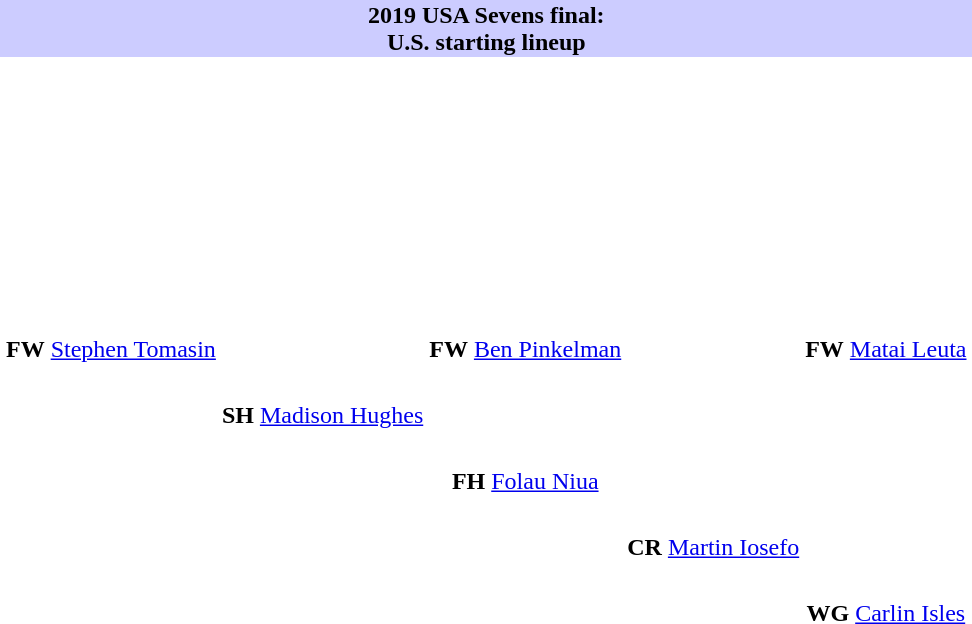<table class="toccolours" style="margin: 0 2em 0 2em;" align="center">
<tr>
<th style="text-align:center;background:#ccccff" width="100%">2019 USA Sevens final: <br> U.S. starting lineup</th>
</tr>
<tr>
<td style="text-align:center;"><br><div>
<table><br><tr><td><span><strong>FW</strong> <a href='#'>Stephen Tomasin</a></span></td>  </td><td></td><td><span><strong>FW</strong> <a href='#'>Ben Pinkelman</a></span> <td></td><td><span><strong>FW</strong> <a href='#'>Matai Leuta</a></span><br><tr><td> </td></tr><br></td><td></td><td><span><strong>SH</strong> <a href='#'>Madison Hughes</a></span></td></tr><br><tr><td> </td></tr><br></td><td></td><td></td><td><span><strong>FH</strong> <a href='#'>Folau Niua</a></span></td></tr><br><tr><td> </td></tr><br></td><td></td><td></td><td></td><td><span><strong>CR</strong> <a href='#'>Martin Iosefo</a></span></td></tr><br><tr><td> </td></tr><br></td><td></td><td></td><td></td><td></td><td><span><strong>WG</strong> <a href='#'>Carlin Isles</a></span></td></tr><br></table>
</div></td>
</tr>
</table>
